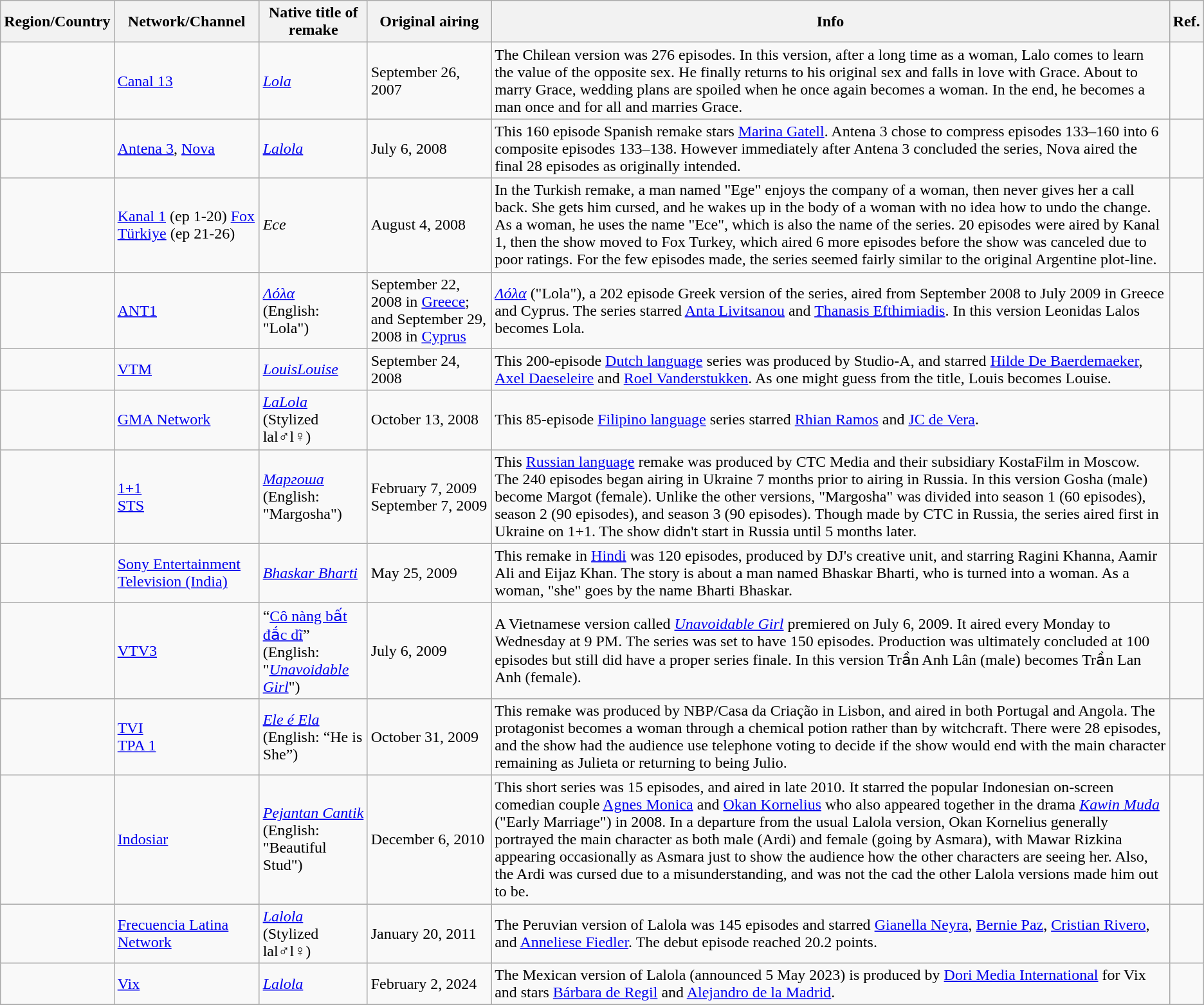<table class="wikitable">
<tr>
<th>Region/Country</th>
<th>Network/Channel</th>
<th>Native title of remake</th>
<th>Original airing</th>
<th>Info</th>
<th>Ref.</th>
</tr>
<tr>
<td></td>
<td><a href='#'>Canal 13</a></td>
<td><em><a href='#'>Lola</a></em></td>
<td>September 26, 2007</td>
<td>The Chilean version was 276 episodes. In this version, after a long time as a woman, Lalo comes to learn the value of the opposite sex. He finally returns to his original sex and falls in love with Grace. About to marry Grace, wedding plans are spoiled when he once again becomes a woman. In the end, he becomes a man once and for all and marries Grace.</td>
<td></td>
</tr>
<tr>
<td></td>
<td><a href='#'>Antena 3</a>, <a href='#'>Nova</a></td>
<td><em><a href='#'>Lalola</a></em></td>
<td>July 6, 2008</td>
<td>This 160 episode Spanish remake stars <a href='#'>Marina Gatell</a>. Antena 3 chose to compress episodes 133–160 into 6 composite episodes 133–138. However immediately after Antena 3 concluded the series, Nova aired the final 28 episodes as originally intended.</td>
<td></td>
</tr>
<tr>
<td></td>
<td><a href='#'>Kanal 1</a> (ep 1-20) <a href='#'>Fox Türkiye</a> (ep 21-26)</td>
<td><em>Ece</em></td>
<td>August 4, 2008</td>
<td>In the Turkish remake, a man named "Ege" enjoys the company of a woman, then never gives her a call back. She gets him cursed, and he wakes up in the body of a woman with no idea how to undo the change. As a woman, he uses the name "Ece", which is also the name of the series. 20 episodes were aired by Kanal 1, then the show moved to Fox Turkey, which aired 6 more episodes before the show was canceled due to poor ratings. For the few episodes made, the series seemed fairly similar to the original Argentine plot-line.</td>
<td></td>
</tr>
<tr>
<td><br></td>
<td><a href='#'>ANT1</a></td>
<td><em><a href='#'>Λόλα</a></em><br>(English: "Lola")</td>
<td>September 22, 2008 in <a href='#'>Greece</a>; and September 29, 2008 in <a href='#'>Cyprus</a></td>
<td><em><a href='#'>Λόλα</a></em> ("Lola"), a 202 episode Greek version of the series, aired from September 2008 to July 2009 in Greece and Cyprus. The series starred <a href='#'>Anta Livitsanou</a> and <a href='#'>Thanasis Efthimiadis</a>. In this version Leonidas Lalos becomes Lola.</td>
<td></td>
</tr>
<tr>
<td></td>
<td><a href='#'>VTM</a></td>
<td><em><a href='#'>LouisLouise</a></em></td>
<td>September 24, 2008</td>
<td>This 200-episode <a href='#'>Dutch language</a> series was produced by Studio-A, and starred <a href='#'>Hilde De Baerdemaeker</a>, <a href='#'>Axel Daeseleire</a> and <a href='#'>Roel Vanderstukken</a>. As one might guess from the title, Louis becomes Louise.</td>
<td></td>
</tr>
<tr>
<td></td>
<td><a href='#'>GMA Network</a></td>
<td><em><a href='#'>LaLola</a></em><br>(Stylized lal♂l♀)</td>
<td>October 13, 2008</td>
<td>This 85-episode <a href='#'>Filipino language</a> series starred <a href='#'>Rhian Ramos</a> and <a href='#'>JC de Vera</a>.</td>
<td></td>
</tr>
<tr>
<td><br></td>
<td><a href='#'>1+1</a><br><a href='#'>STS</a></td>
<td><em><a href='#'>Маргоша</a></em><br>(English: "Margosha")</td>
<td>February 7, 2009<br>September 7, 2009</td>
<td>This <a href='#'>Russian language</a> remake was produced by CTC Media and their subsidiary KostaFilm in Moscow. The 240 episodes began airing in Ukraine 7 months prior to airing in Russia. In this version Gosha (male) become Margot (female). Unlike the other versions, "Margosha" was divided into season 1 (60 episodes), season 2 (90 episodes), and season 3 (90 episodes). Though made by CTC in Russia, the series aired first in Ukraine on 1+1. The show didn't start in Russia until 5 months later.</td>
<td></td>
</tr>
<tr>
<td></td>
<td><a href='#'>Sony Entertainment Television (India)</a></td>
<td><em><a href='#'>Bhaskar Bharti</a></em></td>
<td>May 25, 2009</td>
<td>This remake in <a href='#'>Hindi</a> was 120 episodes, produced by DJ's creative unit, and starring Ragini Khanna, Aamir Ali and Eijaz Khan. The story is about a man named Bhaskar Bharti, who is turned into a woman. As a woman, "she" goes by the name Bharti Bhaskar.</td>
<td></td>
</tr>
<tr>
<td></td>
<td><a href='#'>VTV3</a></td>
<td>“<a href='#'>Cô nàng bất đắc dĩ</a>”<br>(English: "<em><a href='#'>Unavoidable Girl</a></em>")</td>
<td>July 6, 2009</td>
<td>A Vietnamese version called <em><a href='#'>Unavoidable Girl</a></em> premiered on July 6, 2009. It aired every Monday to Wednesday at 9 PM. The series was set to have 150 episodes. Production was ultimately concluded at 100 episodes but still did have a proper series finale. In this version Trần Anh Lân (male) becomes Trần Lan Anh (female).</td>
<td></td>
</tr>
<tr>
<td><br></td>
<td><a href='#'>TVI</a><br><a href='#'>TPA 1</a></td>
<td><em><a href='#'>Ele é Ela</a></em><br>(English: “He is She”)</td>
<td>October 31, 2009</td>
<td>This remake was produced by NBP/Casa da Criação in Lisbon, and aired in both Portugal and Angola. The protagonist becomes a woman through a chemical potion rather than by witchcraft. There were 28 episodes, and the show had the audience use telephone voting to decide if the show would end with the main character remaining as Julieta or returning to being Julio.</td>
<td></td>
</tr>
<tr>
<td></td>
<td><a href='#'>Indosiar</a></td>
<td><em><a href='#'>Pejantan Cantik</a></em><br>(English: "Beautiful Stud")</td>
<td>December 6, 2010</td>
<td>This short series was 15 episodes, and aired in late 2010. It starred the popular Indonesian on-screen comedian couple <a href='#'>Agnes Monica</a> and <a href='#'>Okan Kornelius</a> who also appeared together in the drama <em><a href='#'>Kawin Muda</a></em> ("Early Marriage") in 2008. In a departure from the usual Lalola version, Okan Kornelius generally portrayed the main character as both male (Ardi) and female (going by Asmara), with Mawar Rizkina appearing occasionally as Asmara just to show the audience how the other characters are seeing her. Also, the Ardi was cursed due to a misunderstanding, and was not the cad the other Lalola versions made him out to be.</td>
<td></td>
</tr>
<tr>
<td></td>
<td><a href='#'>Frecuencia Latina Network</a></td>
<td><em><a href='#'>Lalola</a></em><br>(Stylized lal♂l♀)</td>
<td>January 20, 2011</td>
<td>The Peruvian version of Lalola was 145 episodes and starred <a href='#'>Gianella Neyra</a>, <a href='#'>Bernie Paz</a>, <a href='#'>Cristian Rivero</a>, and <a href='#'>Anneliese Fiedler</a>. The debut episode reached 20.2 points.</td>
<td></td>
</tr>
<tr>
<td></td>
<td><a href='#'>Vix</a></td>
<td><em><a href='#'>Lalola</a></em></td>
<td>February 2, 2024</td>
<td>The Mexican version of Lalola (announced 5 May 2023) is produced by <a href='#'>Dori Media International</a> for Vix and stars <a href='#'>Bárbara de Regil</a> and <a href='#'>Alejandro de la Madrid</a>.</td>
<td></td>
</tr>
<tr>
</tr>
</table>
